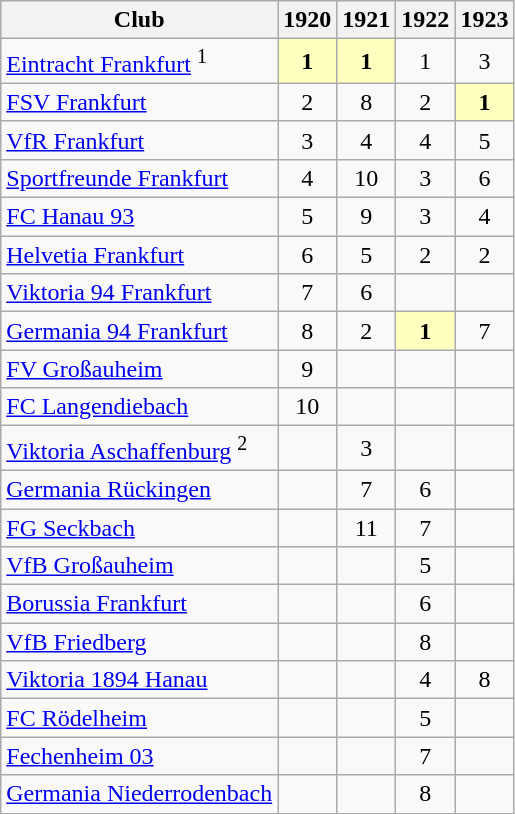<table class="wikitable">
<tr>
<th>Club</th>
<th>1920</th>
<th>1921</th>
<th>1922</th>
<th>1923</th>
</tr>
<tr align="center">
<td align="left"><a href='#'>Eintracht Frankfurt</a> <sup>1</sup></td>
<td style="background:#ffffbf"><strong>1</strong></td>
<td style="background:#ffffbf"><strong>1</strong></td>
<td>1</td>
<td>3</td>
</tr>
<tr align="center">
<td align="left"><a href='#'>FSV Frankfurt</a></td>
<td>2</td>
<td>8</td>
<td>2</td>
<td style="background:#ffffbf"><strong>1</strong></td>
</tr>
<tr align="center">
<td align="left"><a href='#'>VfR Frankfurt</a></td>
<td>3</td>
<td>4</td>
<td>4</td>
<td>5</td>
</tr>
<tr align="center">
<td align="left"><a href='#'>Sportfreunde Frankfurt</a></td>
<td>4</td>
<td>10</td>
<td>3</td>
<td>6</td>
</tr>
<tr align="center">
<td align="left"><a href='#'>FC Hanau 93</a></td>
<td>5</td>
<td>9</td>
<td>3</td>
<td>4</td>
</tr>
<tr align="center">
<td align="left"><a href='#'>Helvetia Frankfurt</a></td>
<td>6</td>
<td>5</td>
<td>2</td>
<td>2</td>
</tr>
<tr align="center">
<td align="left"><a href='#'>Viktoria 94 Frankfurt</a></td>
<td>7</td>
<td>6</td>
<td></td>
<td></td>
</tr>
<tr align="center">
<td align="left"><a href='#'>Germania 94 Frankfurt</a></td>
<td>8</td>
<td>2</td>
<td style="background:#ffffbf"><strong>1</strong></td>
<td>7</td>
</tr>
<tr align="center">
<td align="left"><a href='#'>FV Großauheim</a></td>
<td>9</td>
<td></td>
<td></td>
<td></td>
</tr>
<tr align="center">
<td align="left"><a href='#'>FC Langendiebach</a></td>
<td>10</td>
<td></td>
<td></td>
<td></td>
</tr>
<tr align="center">
<td align="left"><a href='#'>Viktoria Aschaffenburg</a> <sup>2</sup></td>
<td></td>
<td>3</td>
<td></td>
<td></td>
</tr>
<tr align="center">
<td align="left"><a href='#'>Germania Rückingen</a></td>
<td></td>
<td>7</td>
<td>6</td>
<td></td>
</tr>
<tr align="center">
<td align="left"><a href='#'>FG Seckbach</a></td>
<td></td>
<td>11</td>
<td>7</td>
<td></td>
</tr>
<tr align="center">
<td align="left"><a href='#'>VfB Großauheim</a></td>
<td></td>
<td></td>
<td>5</td>
<td></td>
</tr>
<tr align="center">
<td align="left"><a href='#'>Borussia Frankfurt</a></td>
<td></td>
<td></td>
<td>6</td>
<td></td>
</tr>
<tr align="center">
<td align="left"><a href='#'>VfB Friedberg</a></td>
<td></td>
<td></td>
<td>8</td>
<td></td>
</tr>
<tr align="center">
<td align="left"><a href='#'>Viktoria 1894 Hanau</a></td>
<td></td>
<td></td>
<td>4</td>
<td>8</td>
</tr>
<tr align="center">
<td align="left"><a href='#'>FC Rödelheim</a></td>
<td></td>
<td></td>
<td>5</td>
<td></td>
</tr>
<tr align="center">
<td align="left"><a href='#'>Fechenheim 03</a></td>
<td></td>
<td></td>
<td>7</td>
<td></td>
</tr>
<tr align="center">
<td align="left"><a href='#'>Germania Niederrodenbach</a></td>
<td></td>
<td></td>
<td>8</td>
<td></td>
</tr>
</table>
